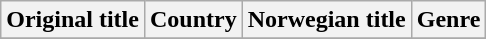<table class="wikitable">
<tr>
<th>Original title</th>
<th>Country</th>
<th>Norwegian title</th>
<th>Genre</th>
</tr>
<tr>
</tr>
</table>
